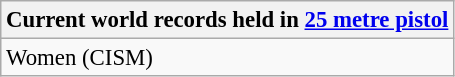<table class="wikitable" style="font-size: 95%">
<tr>
<th colspan=9>Current world records held in <a href='#'>25 metre pistol</a></th>
</tr>
<tr>
<td>Women (CISM)<br></td>
</tr>
</table>
